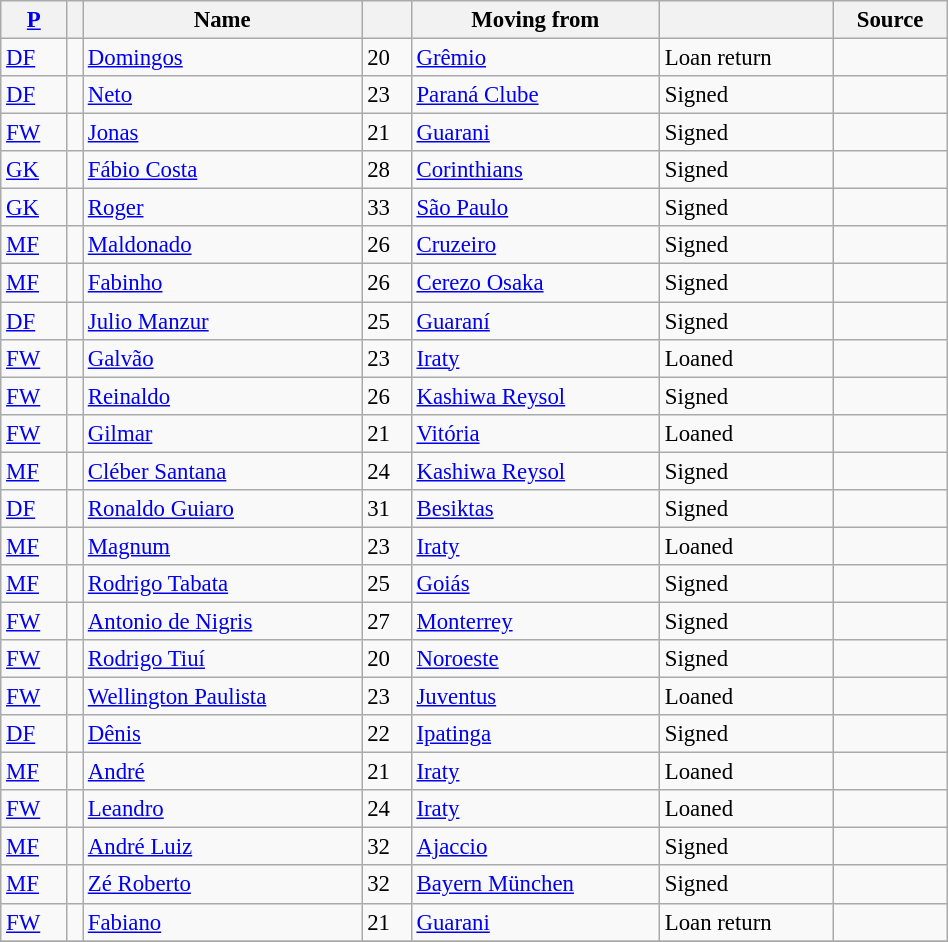<table class="wikitable sortable" style="width:50%; text-align:center; font-size:95%; text-align:left;">
<tr>
<th><a href='#'>P</a></th>
<th></th>
<th>Name</th>
<th></th>
<th>Moving from</th>
<th></th>
<th>Source</th>
</tr>
<tr>
<td><a href='#'>DF</a></td>
<td></td>
<td style="text-align:left;"><a href='#'>Domingos</a></td>
<td>20</td>
<td style="text-align:left;"><a href='#'>Grêmio</a></td>
<td>Loan return</td>
<td></td>
</tr>
<tr>
<td><a href='#'>DF</a></td>
<td></td>
<td style="text-align:left;"><a href='#'>Neto</a></td>
<td>23</td>
<td style="text-align:left;"><a href='#'>Paraná Clube</a></td>
<td>Signed</td>
<td></td>
</tr>
<tr>
<td><a href='#'>FW</a></td>
<td></td>
<td style="text-align:left;"><a href='#'>Jonas</a></td>
<td>21</td>
<td style="text-align:left;"><a href='#'>Guarani</a></td>
<td>Signed</td>
<td></td>
</tr>
<tr>
<td><a href='#'>GK</a></td>
<td></td>
<td style="text-align:left;"><a href='#'>Fábio Costa</a></td>
<td>28</td>
<td style="text-align:left;"><a href='#'>Corinthians</a></td>
<td>Signed</td>
<td></td>
</tr>
<tr>
<td><a href='#'>GK</a></td>
<td></td>
<td style="text-align:left;"><a href='#'>Roger</a></td>
<td>33</td>
<td style="text-align:left;"><a href='#'>São Paulo</a></td>
<td>Signed</td>
<td></td>
</tr>
<tr>
<td><a href='#'>MF</a></td>
<td></td>
<td style="text-align:left;"><a href='#'>Maldonado</a></td>
<td>26</td>
<td style="text-align:left;"><a href='#'>Cruzeiro</a></td>
<td>Signed</td>
<td></td>
</tr>
<tr>
<td><a href='#'>MF</a></td>
<td></td>
<td style="text-align:left;"><a href='#'>Fabinho</a></td>
<td>26</td>
<td style="text-align:left;"><a href='#'>Cerezo Osaka</a> </td>
<td>Signed</td>
<td></td>
</tr>
<tr>
<td><a href='#'>DF</a></td>
<td></td>
<td style="text-align:left;"><a href='#'>Julio Manzur</a></td>
<td>25</td>
<td style="text-align:left;"><a href='#'>Guaraní</a> </td>
<td>Signed</td>
<td></td>
</tr>
<tr>
<td><a href='#'>FW</a></td>
<td></td>
<td style="text-align:left;"><a href='#'>Galvão</a></td>
<td>23</td>
<td style="text-align:left;"><a href='#'>Iraty</a></td>
<td>Loaned</td>
<td></td>
</tr>
<tr>
<td><a href='#'>FW</a></td>
<td></td>
<td style="text-align:left;"><a href='#'>Reinaldo</a></td>
<td>26</td>
<td style="text-align:left;"><a href='#'>Kashiwa Reysol</a> </td>
<td>Signed</td>
<td></td>
</tr>
<tr>
<td><a href='#'>FW</a></td>
<td></td>
<td style="text-align:left;"><a href='#'>Gilmar</a></td>
<td>21</td>
<td style="text-align:left;"><a href='#'>Vitória</a></td>
<td>Loaned</td>
<td></td>
</tr>
<tr>
<td><a href='#'>MF</a></td>
<td></td>
<td style="text-align:left;"><a href='#'>Cléber Santana</a></td>
<td>24</td>
<td style="text-align:left;"><a href='#'>Kashiwa Reysol</a> </td>
<td>Signed</td>
<td></td>
</tr>
<tr>
<td><a href='#'>DF</a></td>
<td></td>
<td style="text-align:left;"><a href='#'>Ronaldo Guiaro</a></td>
<td>31</td>
<td style="text-align:left;"><a href='#'>Besiktas</a> </td>
<td>Signed</td>
<td></td>
</tr>
<tr>
<td><a href='#'>MF</a></td>
<td></td>
<td style="text-align:left;"><a href='#'>Magnum</a></td>
<td>23</td>
<td style="text-align:left;"><a href='#'>Iraty</a></td>
<td>Loaned</td>
<td></td>
</tr>
<tr>
<td><a href='#'>MF</a></td>
<td></td>
<td style="text-align:left;"><a href='#'>Rodrigo Tabata</a></td>
<td>25</td>
<td style="text-align:left;"><a href='#'>Goiás</a></td>
<td>Signed</td>
<td></td>
</tr>
<tr>
<td><a href='#'>FW</a></td>
<td></td>
<td style="text-align:left;"><a href='#'>Antonio de Nigris</a></td>
<td>27</td>
<td style="text-align:left;"><a href='#'>Monterrey</a> </td>
<td>Signed</td>
<td></td>
</tr>
<tr>
<td><a href='#'>FW</a></td>
<td></td>
<td style="text-align:left;"><a href='#'>Rodrigo Tiuí</a></td>
<td>20</td>
<td style="text-align:left;"><a href='#'>Noroeste</a></td>
<td>Signed</td>
<td></td>
</tr>
<tr>
<td><a href='#'>FW</a></td>
<td></td>
<td style="text-align:left;"><a href='#'>Wellington Paulista</a></td>
<td>23</td>
<td style="text-align:left;"><a href='#'>Juventus</a></td>
<td>Loaned</td>
<td></td>
</tr>
<tr>
<td><a href='#'>DF</a></td>
<td></td>
<td style="text-align:left;"><a href='#'>Dênis</a></td>
<td>22</td>
<td style="text-align:left;"><a href='#'>Ipatinga</a></td>
<td>Signed</td>
<td></td>
</tr>
<tr>
<td><a href='#'>MF</a></td>
<td></td>
<td style="text-align:left;"><a href='#'>André</a></td>
<td>21</td>
<td style="text-align:left;"><a href='#'>Iraty</a></td>
<td>Loaned</td>
<td></td>
</tr>
<tr>
<td><a href='#'>FW</a></td>
<td></td>
<td style="text-align:left;"><a href='#'>Leandro</a></td>
<td>24</td>
<td style="text-align:left;"><a href='#'>Iraty</a></td>
<td>Loaned</td>
<td></td>
</tr>
<tr>
<td><a href='#'>MF</a></td>
<td></td>
<td style="text-align:left;"><a href='#'>André Luiz</a></td>
<td>32</td>
<td style="text-align:left;"><a href='#'>Ajaccio</a> </td>
<td>Signed</td>
<td></td>
</tr>
<tr>
<td><a href='#'>MF</a></td>
<td></td>
<td style="text-align:left;"><a href='#'>Zé Roberto</a></td>
<td>32</td>
<td style="text-align:left;"><a href='#'>Bayern München</a> </td>
<td>Signed</td>
<td></td>
</tr>
<tr>
<td><a href='#'>FW</a></td>
<td></td>
<td style="text-align:left;"><a href='#'>Fabiano</a></td>
<td>21</td>
<td style="text-align:left;"><a href='#'>Guarani</a></td>
<td>Loan return</td>
<td></td>
</tr>
<tr>
</tr>
</table>
